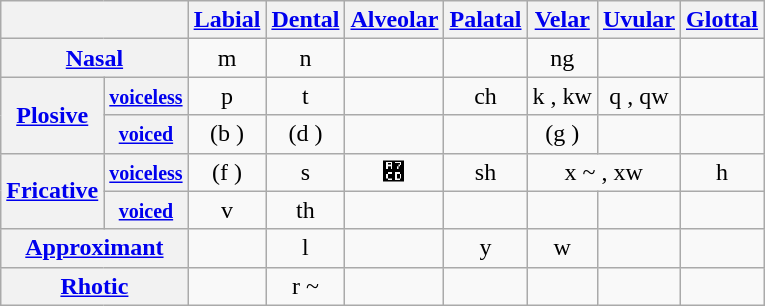<table class="wikitable" style="text-align: center;">
<tr>
<th colspan="2"></th>
<th><a href='#'>Labial</a></th>
<th><a href='#'>Dental</a></th>
<th><a href='#'>Alveolar</a></th>
<th><a href='#'>Palatal</a></th>
<th><a href='#'>Velar</a></th>
<th><a href='#'>Uvular</a></th>
<th><a href='#'>Glottal</a></th>
</tr>
<tr>
<th colspan="2"><a href='#'>Nasal</a></th>
<td>m </td>
<td>n </td>
<td></td>
<td></td>
<td>ng </td>
<td></td>
<td></td>
</tr>
<tr>
<th rowspan="2"><a href='#'>Plosive</a></th>
<th><small><a href='#'>voiceless</a></small></th>
<td>p </td>
<td>t </td>
<td></td>
<td>ch </td>
<td>k , kw </td>
<td>q , qw </td>
<td> </td>
</tr>
<tr>
<th><small><a href='#'>voiced</a></small></th>
<td>(b )</td>
<td>(d )</td>
<td></td>
<td></td>
<td>(g )</td>
<td></td>
<td></td>
</tr>
<tr>
<th rowspan="2"><a href='#'>Fricative</a></th>
<th><small><a href='#'>voiceless</a></small></th>
<td>(f )</td>
<td>s </td>
<td>ꟍ </td>
<td>sh </td>
<td colspan="2">x  ~ , xw </td>
<td>h </td>
</tr>
<tr>
<th><small><a href='#'>voiced</a></small></th>
<td>v </td>
<td>th </td>
<td></td>
<td></td>
<td></td>
<td></td>
<td></td>
</tr>
<tr>
<th colspan="2"><a href='#'>Approximant</a></th>
<td></td>
<td>l </td>
<td></td>
<td>y </td>
<td>w </td>
<td></td>
<td></td>
</tr>
<tr>
<th colspan="2"><a href='#'>Rhotic</a></th>
<td></td>
<td>r  ~ </td>
<td></td>
<td></td>
<td></td>
<td></td>
<td></td>
</tr>
</table>
